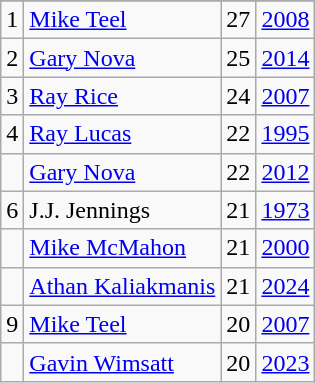<table class="wikitable">
<tr>
</tr>
<tr>
<td>1</td>
<td><a href='#'>Mike Teel</a></td>
<td><abbr>27</abbr></td>
<td><a href='#'>2008</a></td>
</tr>
<tr>
<td>2</td>
<td><a href='#'>Gary Nova</a></td>
<td><abbr>25</abbr></td>
<td><a href='#'>2014</a></td>
</tr>
<tr>
<td>3</td>
<td><a href='#'>Ray Rice</a></td>
<td><abbr>24</abbr></td>
<td><a href='#'>2007</a></td>
</tr>
<tr>
<td>4</td>
<td><a href='#'>Ray Lucas</a></td>
<td><abbr>22</abbr></td>
<td><a href='#'>1995</a></td>
</tr>
<tr>
<td></td>
<td><a href='#'>Gary Nova</a></td>
<td><abbr>22</abbr></td>
<td><a href='#'>2012</a></td>
</tr>
<tr>
<td>6</td>
<td>J.J. Jennings</td>
<td><abbr>21</abbr></td>
<td><a href='#'>1973</a></td>
</tr>
<tr>
<td></td>
<td><a href='#'>Mike McMahon</a></td>
<td><abbr>21</abbr></td>
<td><a href='#'>2000</a></td>
</tr>
<tr>
<td></td>
<td><a href='#'>Athan Kaliakmanis</a></td>
<td><abbr>21</abbr></td>
<td><a href='#'>2024</a></td>
</tr>
<tr>
<td>9</td>
<td><a href='#'>Mike Teel</a></td>
<td><abbr>20</abbr></td>
<td><a href='#'>2007</a></td>
</tr>
<tr>
<td></td>
<td><a href='#'>Gavin Wimsatt</a></td>
<td><abbr>20</abbr></td>
<td><a href='#'>2023</a></td>
</tr>
</table>
